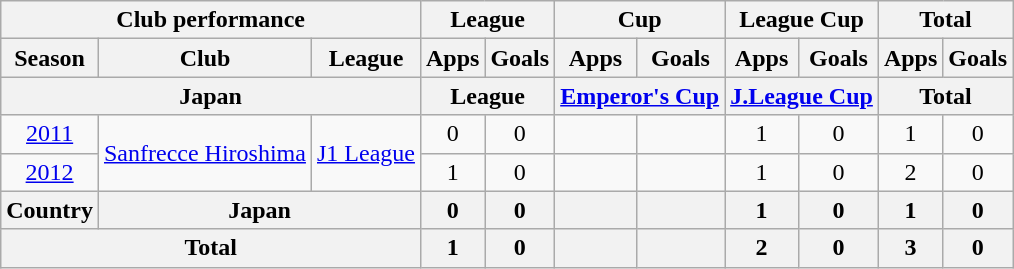<table class="wikitable" style="text-align:center;">
<tr>
<th colspan=3>Club performance</th>
<th colspan=2>League</th>
<th colspan=2>Cup</th>
<th colspan=2>League Cup</th>
<th colspan=2>Total</th>
</tr>
<tr>
<th>Season</th>
<th>Club</th>
<th>League</th>
<th>Apps</th>
<th>Goals</th>
<th>Apps</th>
<th>Goals</th>
<th>Apps</th>
<th>Goals</th>
<th>Apps</th>
<th>Goals</th>
</tr>
<tr>
<th colspan=3>Japan</th>
<th colspan=2>League</th>
<th colspan=2><a href='#'>Emperor's Cup</a></th>
<th colspan=2><a href='#'>J.League Cup</a></th>
<th colspan=2>Total</th>
</tr>
<tr>
<td><a href='#'>2011</a></td>
<td rowspan="2"><a href='#'>Sanfrecce Hiroshima</a></td>
<td rowspan="2"><a href='#'>J1 League</a></td>
<td>0</td>
<td>0</td>
<td></td>
<td></td>
<td>1</td>
<td>0</td>
<td>1</td>
<td>0</td>
</tr>
<tr>
<td><a href='#'>2012</a></td>
<td>1</td>
<td>0</td>
<td></td>
<td></td>
<td>1</td>
<td>0</td>
<td>2</td>
<td>0</td>
</tr>
<tr>
<th rowspan=1>Country</th>
<th colspan=2>Japan</th>
<th>0</th>
<th>0</th>
<th></th>
<th></th>
<th>1</th>
<th>0</th>
<th>1</th>
<th>0</th>
</tr>
<tr>
<th colspan=3>Total</th>
<th>1</th>
<th>0</th>
<th></th>
<th></th>
<th>2</th>
<th>0</th>
<th>3</th>
<th>0</th>
</tr>
</table>
